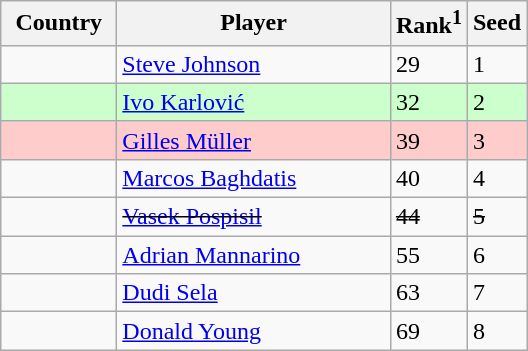<table class="sortable wikitable">
<tr>
<th width="70">Country</th>
<th width="175">Player</th>
<th>Rank<sup>1</sup></th>
<th>Seed</th>
</tr>
<tr>
<td></td>
<td><a href='#'>Steve Johnson</a></td>
<td>29</td>
<td>1</td>
</tr>
<tr style="background:#cfc;">
<td></td>
<td><a href='#'>Ivo Karlović</a></td>
<td>32</td>
<td>2</td>
</tr>
<tr style="background:#fcc;">
<td></td>
<td><a href='#'>Gilles Müller</a></td>
<td>39</td>
<td>3</td>
</tr>
<tr>
<td></td>
<td><a href='#'>Marcos Baghdatis</a></td>
<td>40</td>
<td>4</td>
</tr>
<tr>
<td><s></s></td>
<td><s><a href='#'>Vasek Pospisil</a></s></td>
<td><s>44</s></td>
<td><s>5</s></td>
</tr>
<tr>
<td></td>
<td><a href='#'>Adrian Mannarino</a></td>
<td>55</td>
<td>6</td>
</tr>
<tr>
<td></td>
<td><a href='#'>Dudi Sela</a></td>
<td>63</td>
<td>7</td>
</tr>
<tr>
<td></td>
<td><a href='#'>Donald Young</a></td>
<td>69</td>
<td>8</td>
</tr>
</table>
